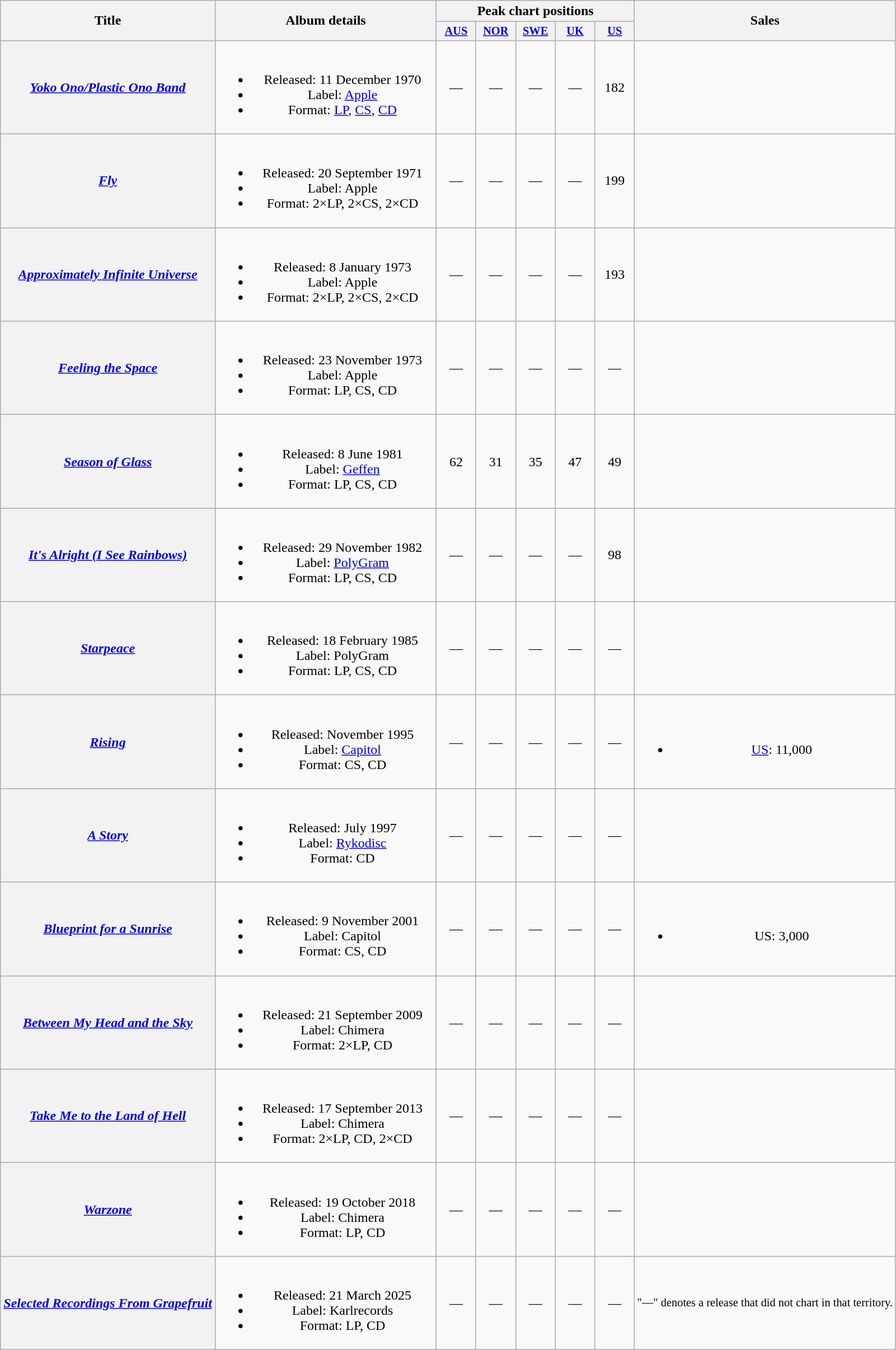<table class="wikitable plainrowheaders" style="text-align:center">
<tr>
<th scope="col" rowspan="2">Title</th>
<th scope="col" rowspan="2" style="width:16em;">Album details</th>
<th scope="col" colspan="5">Peak chart positions</th>
<th scope="col" rowspan="2">Sales</th>
</tr>
<tr>
<th scope="col" style="width:3em;font-size:85%;"><a href='#'>AUS</a><br></th>
<th scope="col" style="width:3em;font-size:85%;"><a href='#'>NOR</a><br></th>
<th scope="col" style="width:3em;font-size:85%;"><a href='#'>SWE</a><br></th>
<th scope="col" style="width:3em;font-size:85%;"><a href='#'>UK</a><br></th>
<th scope="col" style="width:3em;font-size:85%;"><a href='#'>US</a><br></th>
</tr>
<tr>
<th scope="row"><em><a href='#'>Yoko Ono/Plastic Ono Band</a></em></th>
<td><br><ul><li>Released: 11 December 1970</li><li>Label: <a href='#'>Apple</a></li><li>Format: <a href='#'>LP</a>, <a href='#'>CS</a>, <a href='#'>CD</a></li></ul></td>
<td>—</td>
<td>—</td>
<td>—</td>
<td>—</td>
<td>182</td>
<td></td>
</tr>
<tr>
<th scope="row"><em><a href='#'>Fly</a></em></th>
<td><br><ul><li>Released: 20 September 1971</li><li>Label: Apple</li><li>Format: 2×LP, 2×CS, 2×CD</li></ul></td>
<td>—</td>
<td>—</td>
<td>—</td>
<td>—</td>
<td>199</td>
<td></td>
</tr>
<tr>
<th scope="row"><em><a href='#'>Approximately Infinite Universe</a></em></th>
<td><br><ul><li>Released: 8 January 1973</li><li>Label: Apple</li><li>Format: 2×LP, 2×CS, 2×CD</li></ul></td>
<td>—</td>
<td>—</td>
<td>—</td>
<td>—</td>
<td>193</td>
<td></td>
</tr>
<tr>
<th scope="row"><em><a href='#'>Feeling the Space</a></em></th>
<td><br><ul><li>Released: 23 November 1973</li><li>Label: Apple</li><li>Format: LP, CS, CD</li></ul></td>
<td>—</td>
<td>—</td>
<td>—</td>
<td>—</td>
<td>—</td>
<td></td>
</tr>
<tr>
<th scope="row"><em><a href='#'>Season of Glass</a></em></th>
<td><br><ul><li>Released: 8 June 1981</li><li>Label: <a href='#'>Geffen</a></li><li>Format: LP, CS, CD</li></ul></td>
<td>62</td>
<td>31</td>
<td>35</td>
<td>47</td>
<td>49</td>
<td></td>
</tr>
<tr>
<th scope="row"><em><a href='#'>It's Alright (I See Rainbows)</a></em></th>
<td><br><ul><li>Released: 29 November 1982</li><li>Label: <a href='#'>PolyGram</a></li><li>Format: LP, CS, CD</li></ul></td>
<td>—</td>
<td>—</td>
<td>—</td>
<td>—</td>
<td>98</td>
<td></td>
</tr>
<tr>
<th scope="row"><em><a href='#'>Starpeace</a></em></th>
<td><br><ul><li>Released: 18 February 1985</li><li>Label: PolyGram</li><li>Format: LP, CS, CD</li></ul></td>
<td>—</td>
<td>—</td>
<td>—</td>
<td>—</td>
<td>—</td>
<td></td>
</tr>
<tr>
<th scope="row"><em><a href='#'>Rising</a></em></th>
<td><br><ul><li>Released: November 1995</li><li>Label: <a href='#'>Capitol</a></li><li>Format: CS, CD</li></ul></td>
<td>—</td>
<td>—</td>
<td>—</td>
<td>—</td>
<td>—</td>
<td><br><ul><li><a href='#'>US</a>: 11,000</li></ul></td>
</tr>
<tr>
<th scope="row"><em><a href='#'>A Story</a></em></th>
<td><br><ul><li>Released: July 1997</li><li>Label: <a href='#'>Rykodisc</a></li><li>Format: CD</li></ul></td>
<td>—</td>
<td>—</td>
<td>—</td>
<td>—</td>
<td>—</td>
<td></td>
</tr>
<tr>
<th scope="row"><em><a href='#'>Blueprint for a Sunrise</a></em></th>
<td><br><ul><li>Released: 9 November 2001</li><li>Label: Capitol</li><li>Format: CS, CD</li></ul></td>
<td>—</td>
<td>—</td>
<td>—</td>
<td>—</td>
<td>—</td>
<td><br><ul><li>US: 3,000</li></ul></td>
</tr>
<tr>
<th scope="row"><em><a href='#'>Between My Head and the Sky</a></em></th>
<td><br><ul><li>Released: 21 September 2009</li><li>Label: Chimera</li><li>Format: 2×LP, CD</li></ul></td>
<td>—</td>
<td>—</td>
<td>—</td>
<td>—</td>
<td>—</td>
<td></td>
</tr>
<tr>
<th scope="row"><em><a href='#'>Take Me to the Land of Hell</a></em></th>
<td><br><ul><li>Released: 17 September 2013</li><li>Label: Chimera</li><li>Format: 2×LP, CD, 2×CD</li></ul></td>
<td>—</td>
<td>—</td>
<td>—</td>
<td>—</td>
<td>—</td>
<td></td>
</tr>
<tr>
<th scope="row"><em><a href='#'>Warzone</a></em></th>
<td><br><ul><li>Released: 19 October 2018</li><li>Label: Chimera</li><li>Format: LP, CD</li></ul></td>
<td>—</td>
<td>—</td>
<td>—</td>
<td>—</td>
<td>—</td>
<td></td>
</tr>
<tr>
<th scope="row"><em><a href='#'>Selected Recordings From Grapefruit</a></em></th>
<td><br><ul><li>Released: 21 March 2025</li><li>Label: Karlrecords</li><li>Format: LP, CD</li></ul></td>
<td>—</td>
<td>—</td>
<td>—</td>
<td>—</td>
<td>—</td>
<td colspan="9" style="font-size:85%">"—" denotes a release that did not chart in that territory.</td>
</tr>
</table>
